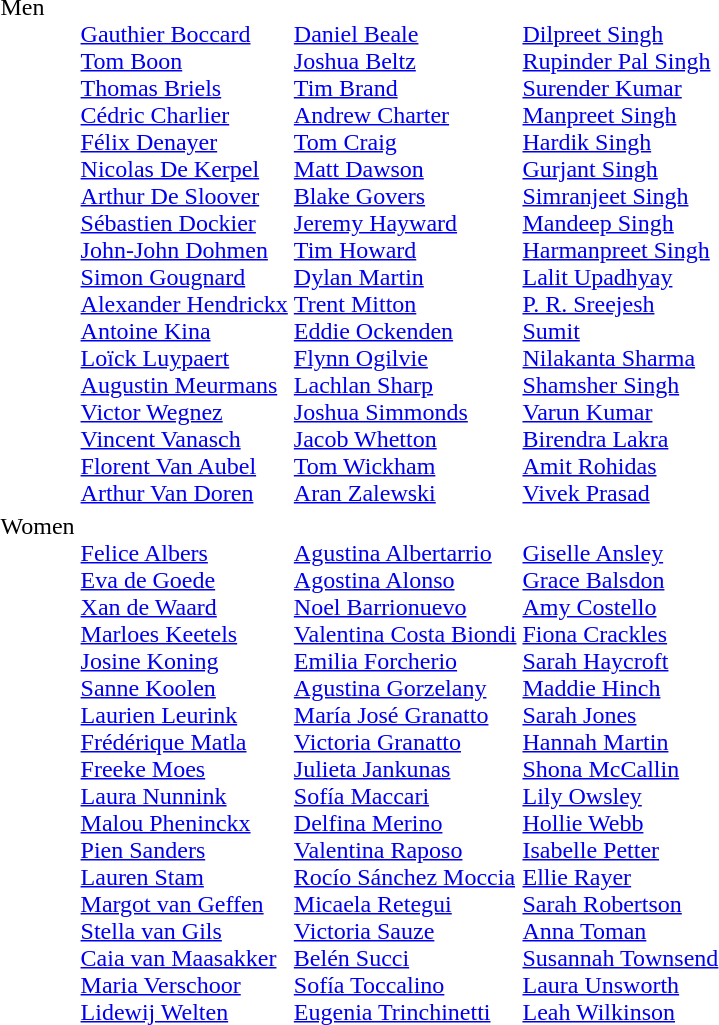<table>
<tr valign="top">
<td>Men<br></td>
<td><br><a href='#'>Gauthier Boccard</a><br><a href='#'>Tom Boon</a><br><a href='#'>Thomas Briels</a><br><a href='#'>Cédric Charlier</a><br><a href='#'>Félix Denayer</a><br><a href='#'>Nicolas De Kerpel</a><br><a href='#'>Arthur De Sloover</a><br><a href='#'>Sébastien Dockier</a><br><a href='#'>John-John Dohmen</a><br><a href='#'>Simon Gougnard</a><br><a href='#'>Alexander Hendrickx</a><br><a href='#'>Antoine Kina</a><br><a href='#'>Loïck Luypaert</a><br><a href='#'>Augustin Meurmans</a><br><a href='#'>Victor Wegnez</a><br><a href='#'>Vincent Vanasch</a><br><a href='#'>Florent Van Aubel</a><br><a href='#'>Arthur Van Doren</a></td>
<td><br><a href='#'>Daniel Beale</a><br><a href='#'>Joshua Beltz</a><br><a href='#'>Tim Brand</a><br><a href='#'>Andrew Charter</a><br><a href='#'>Tom Craig</a><br><a href='#'>Matt Dawson</a><br><a href='#'>Blake Govers</a><br><a href='#'>Jeremy Hayward</a><br><a href='#'>Tim Howard</a><br><a href='#'>Dylan Martin</a><br><a href='#'>Trent Mitton</a><br><a href='#'>Eddie Ockenden</a><br><a href='#'>Flynn Ogilvie</a><br><a href='#'>Lachlan Sharp</a><br><a href='#'>Joshua Simmonds</a><br><a href='#'>Jacob Whetton</a><br><a href='#'>Tom Wickham</a><br><a href='#'>Aran Zalewski</a></td>
<td><br><a href='#'>Dilpreet Singh</a><br><a href='#'>Rupinder Pal Singh</a><br><a href='#'>Surender Kumar</a><br><a href='#'>Manpreet Singh</a><br><a href='#'>Hardik Singh</a><br><a href='#'>Gurjant Singh</a><br><a href='#'>Simranjeet Singh</a><br><a href='#'>Mandeep Singh</a><br><a href='#'>Harmanpreet Singh</a><br><a href='#'>Lalit Upadhyay</a><br><a href='#'>P. R. Sreejesh</a><br><a href='#'>Sumit</a><br><a href='#'>Nilakanta Sharma</a><br><a href='#'>Shamsher Singh</a><br><a href='#'>Varun Kumar</a><br><a href='#'>Birendra Lakra</a><br><a href='#'>Amit Rohidas</a><br><a href='#'>Vivek Prasad</a></td>
</tr>
<tr valign="top">
<td>Women<br></td>
<td><br><a href='#'>Felice Albers</a><br><a href='#'>Eva de Goede</a><br><a href='#'>Xan de Waard</a><br><a href='#'>Marloes Keetels</a><br><a href='#'>Josine Koning</a><br><a href='#'>Sanne Koolen</a><br><a href='#'>Laurien Leurink</a><br><a href='#'>Frédérique Matla</a><br><a href='#'>Freeke Moes</a><br><a href='#'>Laura Nunnink</a><br><a href='#'>Malou Pheninckx</a><br><a href='#'>Pien Sanders</a><br><a href='#'>Lauren Stam</a><br><a href='#'>Margot van Geffen</a><br><a href='#'>Stella van Gils</a><br><a href='#'>Caia van Maasakker</a><br><a href='#'>Maria Verschoor</a><br><a href='#'>Lidewij Welten</a></td>
<td><br><a href='#'>Agustina Albertarrio</a><br><a href='#'>Agostina Alonso</a><br><a href='#'>Noel Barrionuevo</a><br><a href='#'>Valentina Costa Biondi</a><br><a href='#'>Emilia Forcherio</a><br><a href='#'>Agustina Gorzelany</a><br><a href='#'>María José Granatto</a><br><a href='#'>Victoria Granatto</a><br><a href='#'>Julieta Jankunas</a><br><a href='#'>Sofía Maccari</a><br><a href='#'>Delfina Merino</a><br><a href='#'>Valentina Raposo</a><br><a href='#'>Rocío Sánchez Moccia</a><br><a href='#'>Micaela Retegui</a><br><a href='#'>Victoria Sauze</a><br><a href='#'>Belén Succi</a><br><a href='#'>Sofía Toccalino</a><br><a href='#'>Eugenia Trinchinetti</a></td>
<td><br><a href='#'>Giselle Ansley</a><br><a href='#'>Grace Balsdon</a><br><a href='#'>Amy Costello</a><br><a href='#'>Fiona Crackles</a><br><a href='#'>Sarah Haycroft</a><br><a href='#'>Maddie Hinch</a><br><a href='#'>Sarah Jones</a><br><a href='#'>Hannah Martin</a><br><a href='#'>Shona McCallin</a><br><a href='#'>Lily Owsley</a><br><a href='#'>Hollie Webb</a><br><a href='#'>Isabelle Petter</a><br><a href='#'>Ellie Rayer</a><br><a href='#'>Sarah Robertson</a><br><a href='#'>Anna Toman</a><br><a href='#'>Susannah Townsend</a><br><a href='#'>Laura Unsworth</a><br><a href='#'>Leah Wilkinson</a></td>
</tr>
<tr>
</tr>
</table>
